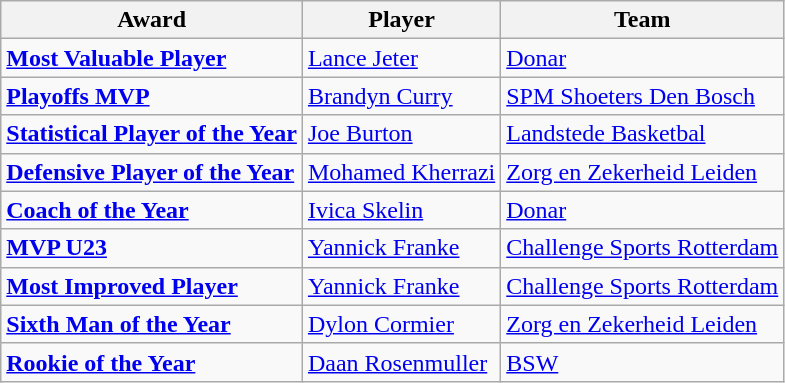<table class="wikitable sortable">
<tr>
<th>Award</th>
<th>Player</th>
<th>Team</th>
</tr>
<tr>
<td><strong><a href='#'>Most Valuable Player</a></strong></td>
<td> <a href='#'>Lance Jeter</a></td>
<td><a href='#'>Donar</a></td>
</tr>
<tr>
<td><strong><a href='#'>Playoffs MVP</a></strong></td>
<td> <a href='#'>Brandyn Curry</a></td>
<td><a href='#'>SPM Shoeters Den Bosch</a></td>
</tr>
<tr>
<td><strong><a href='#'>Statistical Player of the Year</a></strong></td>
<td> <a href='#'>Joe Burton</a></td>
<td><a href='#'>Landstede Basketbal</a></td>
</tr>
<tr>
<td><strong><a href='#'>Defensive Player of the Year</a></strong></td>
<td>  <a href='#'>Mohamed Kherrazi</a></td>
<td><a href='#'>Zorg en Zekerheid Leiden</a></td>
</tr>
<tr>
<td><strong><a href='#'>Coach of the Year</a></strong></td>
<td> <a href='#'>Ivica Skelin</a></td>
<td><a href='#'>Donar</a></td>
</tr>
<tr>
<td><strong><a href='#'>MVP U23</a></strong></td>
<td> <a href='#'>Yannick Franke</a></td>
<td><a href='#'>Challenge Sports Rotterdam</a></td>
</tr>
<tr>
<td><strong><a href='#'>Most Improved Player</a></strong></td>
<td> <a href='#'>Yannick Franke</a></td>
<td><a href='#'>Challenge Sports Rotterdam</a></td>
</tr>
<tr>
<td><strong><a href='#'>Sixth Man of the Year</a></strong></td>
<td> <a href='#'>Dylon Cormier</a></td>
<td><a href='#'>Zorg en Zekerheid Leiden</a></td>
</tr>
<tr>
<td><strong><a href='#'>Rookie of the Year</a></strong></td>
<td> <a href='#'>Daan Rosenmuller</a></td>
<td><a href='#'>BSW</a></td>
</tr>
</table>
